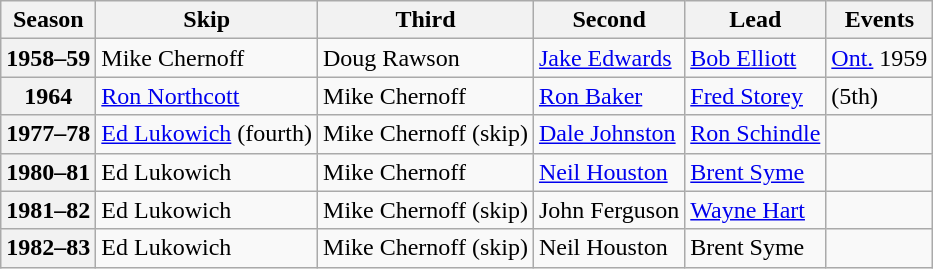<table class="wikitable">
<tr>
<th scope="col">Season</th>
<th scope="col">Skip</th>
<th scope="col">Third</th>
<th scope="col">Second</th>
<th scope="col">Lead</th>
<th scope="col">Events</th>
</tr>
<tr>
<th scope="row">1958–59</th>
<td>Mike Chernoff</td>
<td>Doug Rawson</td>
<td><a href='#'>Jake Edwards</a></td>
<td><a href='#'>Bob Elliott</a></td>
<td><a href='#'>Ont.</a> 1959 </td>
</tr>
<tr>
<th scope="row">1964</th>
<td><a href='#'>Ron Northcott</a></td>
<td>Mike Chernoff</td>
<td><a href='#'>Ron Baker</a></td>
<td><a href='#'>Fred Storey</a></td>
<td> (5th)</td>
</tr>
<tr>
<th scope="row">1977–78</th>
<td><a href='#'>Ed Lukowich</a> (fourth)</td>
<td>Mike Chernoff (skip)</td>
<td><a href='#'>Dale Johnston</a></td>
<td><a href='#'>Ron Schindle</a></td>
<td> <br> </td>
</tr>
<tr>
<th scope="row">1980–81</th>
<td>Ed Lukowich</td>
<td>Mike Chernoff</td>
<td><a href='#'>Neil Houston</a></td>
<td><a href='#'>Brent Syme</a></td>
<td></td>
</tr>
<tr>
<th scope="row">1981–82</th>
<td>Ed Lukowich</td>
<td>Mike Chernoff (skip)</td>
<td>John Ferguson</td>
<td><a href='#'>Wayne Hart</a></td>
</tr>
<tr>
<th scope="row">1982–83</th>
<td>Ed Lukowich</td>
<td>Mike Chernoff (skip)</td>
<td>Neil Houston</td>
<td>Brent Syme</td>
<td> </td>
</tr>
</table>
